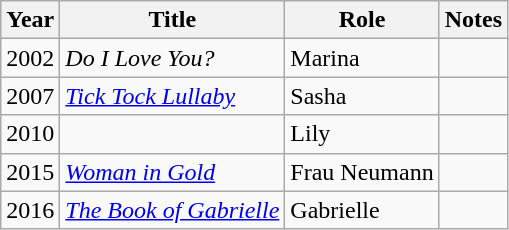<table class="wikitable">
<tr>
<th>Year</th>
<th>Title</th>
<th>Role</th>
<th>Notes</th>
</tr>
<tr>
<td>2002</td>
<td><em>Do I Love You?</em></td>
<td>Marina</td>
<td></td>
</tr>
<tr>
<td>2007</td>
<td><em><a href='#'>Tick Tock Lullaby</a></em></td>
<td>Sasha</td>
<td></td>
</tr>
<tr>
<td>2010</td>
<td><em></em></td>
<td>Lily</td>
<td></td>
</tr>
<tr>
<td>2015</td>
<td><em><a href='#'>Woman in Gold</a></em></td>
<td>Frau Neumann</td>
<td></td>
</tr>
<tr>
<td>2016</td>
<td><em><a href='#'>The Book of Gabrielle</a></em></td>
<td>Gabrielle</td>
<td></td>
</tr>
</table>
